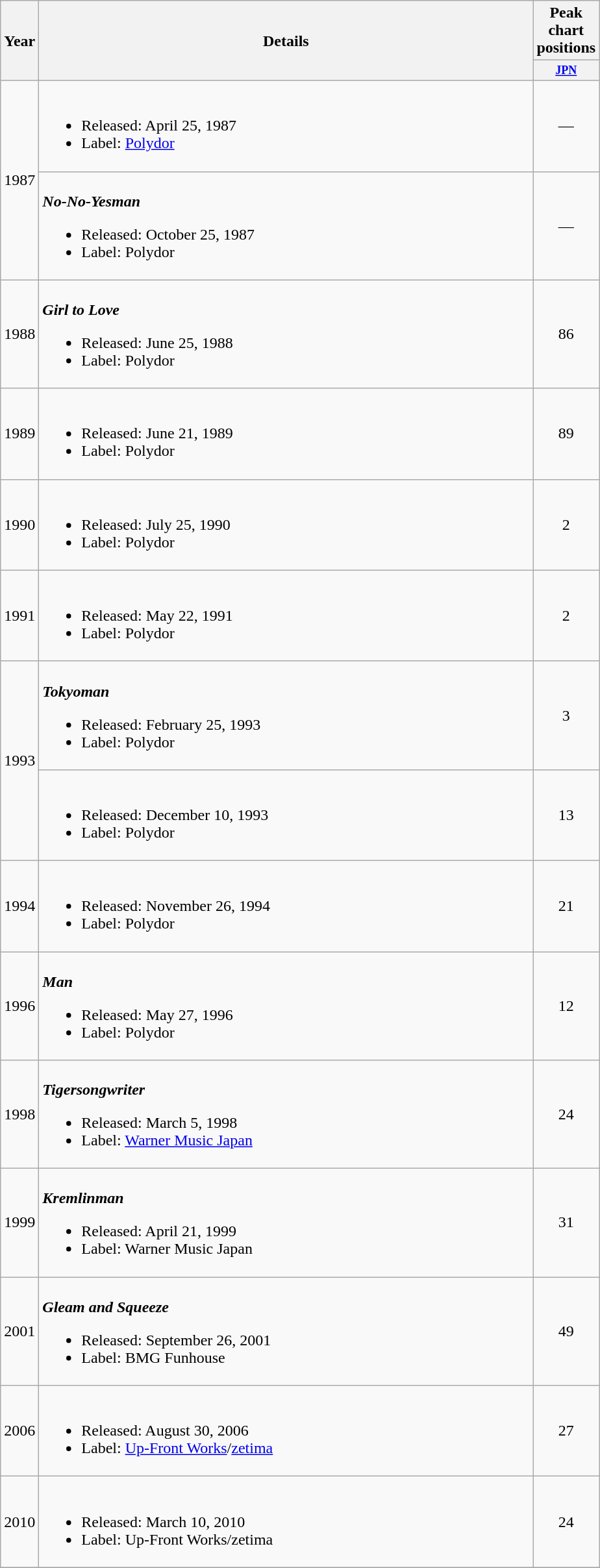<table class="wikitable" style="text-align:center">
<tr>
<th rowspan="2">Year</th>
<th rowspan="2" width="500">Details</th>
<th colspan="1">Peak chart positions</th>
</tr>
<tr>
<th style="width:3em;font-size:75%"><a href='#'>JPN</a><br></th>
</tr>
<tr>
<td rowspan="2">1987</td>
<td align="left"><br><ul><li>Released: April 25, 1987</li><li>Label: <a href='#'>Polydor</a></li></ul></td>
<td>—</td>
</tr>
<tr>
<td align="left"><br><strong><em>No-No-Yesman</em></strong><ul><li>Released: October 25, 1987</li><li>Label: Polydor</li></ul></td>
<td>—</td>
</tr>
<tr>
<td>1988</td>
<td align="left"><br><strong><em>Girl to Love</em></strong><ul><li>Released: June 25, 1988</li><li>Label: Polydor</li></ul></td>
<td>86</td>
</tr>
<tr>
<td>1989</td>
<td align="left"><br><ul><li>Released: June 21, 1989</li><li>Label: Polydor</li></ul></td>
<td>89</td>
</tr>
<tr>
<td>1990</td>
<td align="left"><br><ul><li>Released: July 25, 1990</li><li>Label: Polydor</li></ul></td>
<td>2</td>
</tr>
<tr>
<td>1991</td>
<td align="left"><br><ul><li>Released: May 22, 1991</li><li>Label: Polydor</li></ul></td>
<td>2</td>
</tr>
<tr>
<td rowspan="2">1993</td>
<td align="left"><br><strong><em>Tokyoman</em></strong><ul><li>Released: February 25, 1993</li><li>Label: Polydor</li></ul></td>
<td>3</td>
</tr>
<tr>
<td align="left"><br><ul><li>Released: December 10, 1993</li><li>Label: Polydor</li></ul></td>
<td>13</td>
</tr>
<tr>
<td>1994</td>
<td align="left"><br><ul><li>Released: November 26, 1994</li><li>Label: Polydor</li></ul></td>
<td>21</td>
</tr>
<tr>
<td>1996</td>
<td align="left"><br><strong><em>Man</em></strong><ul><li>Released: May 27, 1996</li><li>Label: Polydor</li></ul></td>
<td>12</td>
</tr>
<tr>
<td>1998</td>
<td align="left"><br><strong><em>Tigersongwriter</em></strong><ul><li>Released: March 5, 1998</li><li>Label: <a href='#'>Warner Music Japan</a></li></ul></td>
<td>24</td>
</tr>
<tr>
<td>1999</td>
<td align="left"><br><strong><em>Kremlinman</em></strong><ul><li>Released: April 21, 1999</li><li>Label: Warner Music Japan</li></ul></td>
<td>31</td>
</tr>
<tr>
<td>2001</td>
<td align="left"><br><strong><em>Gleam and Squeeze</em></strong><ul><li>Released: September 26, 2001</li><li>Label: BMG Funhouse</li></ul></td>
<td>49</td>
</tr>
<tr>
<td>2006</td>
<td align="left"><br><ul><li>Released: August 30, 2006</li><li>Label: <a href='#'>Up-Front Works</a>/<a href='#'>zetima</a></li></ul></td>
<td>27</td>
</tr>
<tr>
<td>2010</td>
<td align="left"><br><ul><li>Released: March 10, 2010</li><li>Label: Up-Front Works/zetima</li></ul></td>
<td>24</td>
</tr>
<tr>
</tr>
</table>
